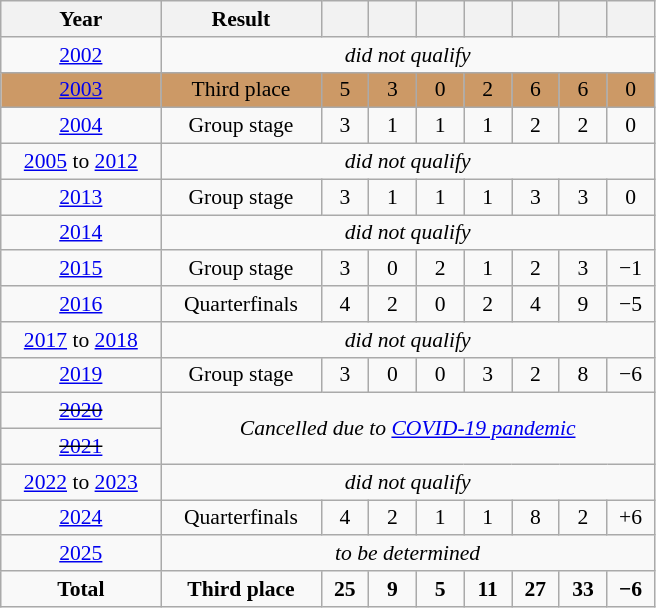<table class="wikitable" style="text-align: center; font-size: 90%;">
<tr>
<th width=100>Year</th>
<th width=100>Result</th>
<th width=25></th>
<th width=25></th>
<th width=25></th>
<th width=25></th>
<th width=25></th>
<th width=25></th>
<th width=25></th>
</tr>
<tr>
<td><a href='#'>2002</a></td>
<td colspan=9><em>did not qualify</em></td>
</tr>
<tr style="background:#c96;">
<td> <a href='#'>2003</a></td>
<td>Third place</td>
<td>5</td>
<td>3</td>
<td>0</td>
<td>2</td>
<td>6</td>
<td>6</td>
<td>0</td>
</tr>
<tr>
<td> <a href='#'>2004</a></td>
<td>Group stage</td>
<td>3</td>
<td>1</td>
<td>1</td>
<td>1</td>
<td>2</td>
<td>2</td>
<td>0</td>
</tr>
<tr>
<td><a href='#'>2005</a> to <a href='#'>2012</a></td>
<td colspan=9><em>did not qualify</em></td>
</tr>
<tr>
<td> <a href='#'>2013</a></td>
<td>Group stage</td>
<td>3</td>
<td>1</td>
<td>1</td>
<td>1</td>
<td>3</td>
<td>3</td>
<td>0</td>
</tr>
<tr>
<td> <a href='#'>2014</a></td>
<td colspan=9><em>did not qualify</em></td>
</tr>
<tr>
<td> <a href='#'>2015</a></td>
<td>Group stage</td>
<td>3</td>
<td>0</td>
<td>2</td>
<td>1</td>
<td>2</td>
<td>3</td>
<td>−1</td>
</tr>
<tr>
<td> <a href='#'>2016</a></td>
<td>Quarterfinals</td>
<td>4</td>
<td>2</td>
<td>0</td>
<td>2</td>
<td>4</td>
<td>9</td>
<td>−5</td>
</tr>
<tr>
<td><a href='#'>2017</a> to <a href='#'>2018</a></td>
<td colspan=9><em>did not qualify</em></td>
</tr>
<tr>
<td> <a href='#'>2019</a></td>
<td>Group stage</td>
<td>3</td>
<td>0</td>
<td>0</td>
<td>3</td>
<td>2</td>
<td>8</td>
<td>−6</td>
</tr>
<tr>
<td> <s><a href='#'>2020</a></s></td>
<td rowspan=2 colspan=8><em>Cancelled due to <a href='#'>COVID-19 pandemic</a></em></td>
</tr>
<tr>
<td> <s><a href='#'>2021</a></s></td>
</tr>
<tr>
<td><a href='#'>2022</a> to <a href='#'>2023</a></td>
<td colspan=9><em>did not qualify</em></td>
</tr>
<tr>
<td> <a href='#'>2024</a></td>
<td>Quarterfinals</td>
<td>4</td>
<td>2</td>
<td>1</td>
<td>1</td>
<td>8</td>
<td>2</td>
<td>+6</td>
</tr>
<tr>
<td> <a href='#'>2025</a></td>
<td colspan=8><em>to be determined</em></td>
</tr>
<tr>
<td><strong>Total</strong></td>
<td><strong>Third place</strong></td>
<td><strong>25</strong></td>
<td><strong>9</strong></td>
<td><strong>5</strong></td>
<td><strong>11</strong></td>
<td><strong>27</strong></td>
<td><strong>33</strong></td>
<td><strong>−6</strong></td>
</tr>
</table>
